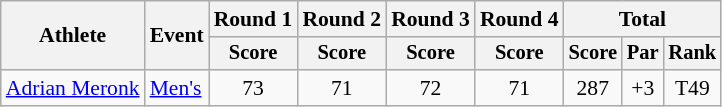<table class=wikitable style=font-size:90%;text-align:center>
<tr>
<th rowspan=2>Athlete</th>
<th rowspan=2>Event</th>
<th>Round 1</th>
<th>Round 2</th>
<th>Round 3</th>
<th>Round 4</th>
<th colspan=3>Total</th>
</tr>
<tr style=font-size:95%>
<th>Score</th>
<th>Score</th>
<th>Score</th>
<th>Score</th>
<th>Score</th>
<th>Par</th>
<th>Rank</th>
</tr>
<tr>
<td align=left><a href='#'>Adrian Meronk</a></td>
<td align=left><a href='#'>Men's</a></td>
<td>73</td>
<td>71</td>
<td>72</td>
<td>71</td>
<td>287</td>
<td>+3</td>
<td>T49</td>
</tr>
</table>
